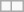<table class="wikitable">
<tr>
<td></td>
<td></td>
</tr>
</table>
